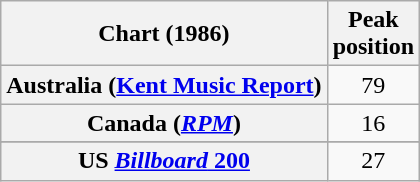<table class="wikitable sortable plainrowheaders" style="text-align:center;">
<tr>
<th>Chart (1986)</th>
<th>Peak<br>position</th>
</tr>
<tr>
<th scope="row">Australia (<a href='#'>Kent Music Report</a>)</th>
<td>79</td>
</tr>
<tr>
<th scope="row">Canada (<em><a href='#'>RPM</a></em>)</th>
<td>16</td>
</tr>
<tr>
</tr>
<tr>
</tr>
<tr>
</tr>
<tr>
</tr>
<tr>
<th scope="row">US <a href='#'><em>Billboard</em> 200</a></th>
<td>27</td>
</tr>
</table>
